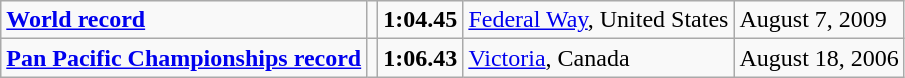<table class="wikitable">
<tr>
<td><strong><a href='#'>World record</a></strong></td>
<td></td>
<td><strong>1:04.45</strong></td>
<td><a href='#'>Federal Way</a>, United States</td>
<td>August 7, 2009</td>
</tr>
<tr>
<td><strong><a href='#'>Pan Pacific Championships record</a></strong></td>
<td></td>
<td><strong>1:06.43</strong></td>
<td><a href='#'>Victoria</a>, Canada</td>
<td>August 18, 2006</td>
</tr>
</table>
